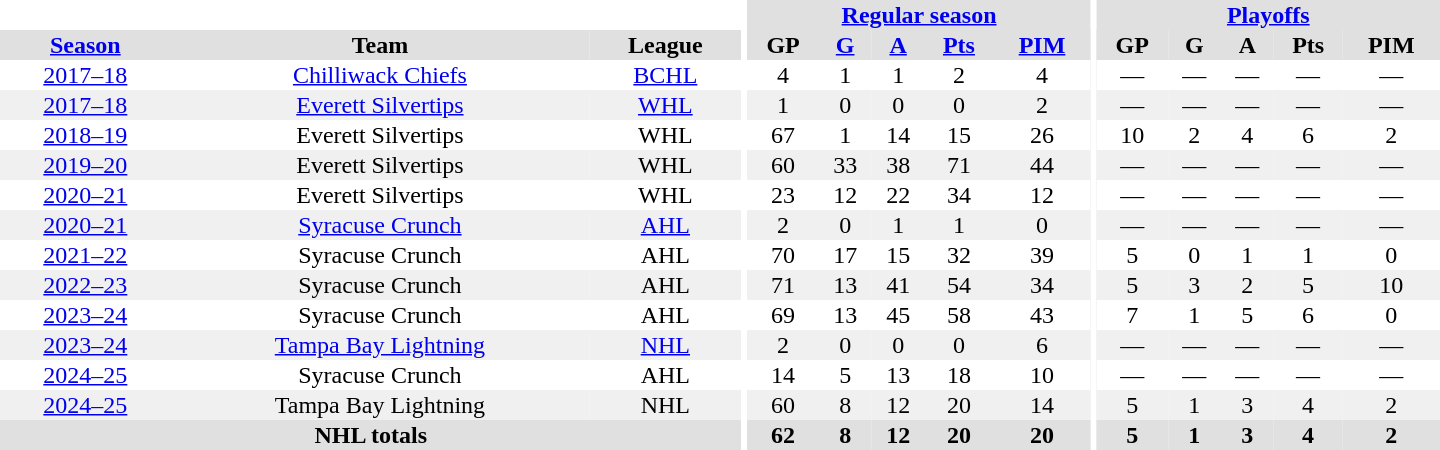<table border="0" cellpadding="1" cellspacing="0" style="text-align:center; width:60em">
<tr bgcolor="#e0e0e0">
<th colspan="3" bgcolor="#ffffff"></th>
<th rowspan="99" bgcolor="#ffffff"></th>
<th colspan="5"><a href='#'>Regular season</a></th>
<th rowspan="99" bgcolor="#ffffff"></th>
<th colspan="5"><a href='#'>Playoffs</a></th>
</tr>
<tr bgcolor="#e0e0e0">
<th><a href='#'>Season</a></th>
<th>Team</th>
<th>League</th>
<th>GP</th>
<th><a href='#'>G</a></th>
<th><a href='#'>A</a></th>
<th><a href='#'>Pts</a></th>
<th><a href='#'>PIM</a></th>
<th>GP</th>
<th>G</th>
<th>A</th>
<th>Pts</th>
<th>PIM</th>
</tr>
<tr>
<td><a href='#'>2017–18</a></td>
<td><a href='#'>Chilliwack Chiefs</a></td>
<td><a href='#'>BCHL</a></td>
<td>4</td>
<td>1</td>
<td>1</td>
<td>2</td>
<td>4</td>
<td>—</td>
<td>—</td>
<td>—</td>
<td>—</td>
<td>—</td>
</tr>
<tr bgcolor="#f0f0f0">
<td><a href='#'>2017–18</a></td>
<td><a href='#'>Everett Silvertips</a></td>
<td><a href='#'>WHL</a></td>
<td>1</td>
<td>0</td>
<td>0</td>
<td>0</td>
<td>2</td>
<td>—</td>
<td>—</td>
<td>—</td>
<td>—</td>
<td>—</td>
</tr>
<tr>
<td><a href='#'>2018–19</a></td>
<td>Everett Silvertips</td>
<td>WHL</td>
<td>67</td>
<td>1</td>
<td>14</td>
<td>15</td>
<td>26</td>
<td>10</td>
<td>2</td>
<td>4</td>
<td>6</td>
<td>2</td>
</tr>
<tr bgcolor="#f0f0f0">
<td><a href='#'>2019–20</a></td>
<td>Everett Silvertips</td>
<td>WHL</td>
<td>60</td>
<td>33</td>
<td>38</td>
<td>71</td>
<td>44</td>
<td>—</td>
<td>—</td>
<td>—</td>
<td>—</td>
<td>—</td>
</tr>
<tr>
<td><a href='#'>2020–21</a></td>
<td>Everett Silvertips</td>
<td>WHL</td>
<td>23</td>
<td>12</td>
<td>22</td>
<td>34</td>
<td>12</td>
<td>—</td>
<td>—</td>
<td>—</td>
<td>—</td>
<td>—</td>
</tr>
<tr bgcolor="#f0f0f0">
<td><a href='#'>2020–21</a></td>
<td><a href='#'>Syracuse Crunch</a></td>
<td><a href='#'>AHL</a></td>
<td>2</td>
<td>0</td>
<td>1</td>
<td>1</td>
<td>0</td>
<td>—</td>
<td>—</td>
<td>—</td>
<td>—</td>
<td>—</td>
</tr>
<tr>
<td><a href='#'>2021–22</a></td>
<td>Syracuse Crunch</td>
<td>AHL</td>
<td>70</td>
<td>17</td>
<td>15</td>
<td>32</td>
<td>39</td>
<td>5</td>
<td>0</td>
<td>1</td>
<td>1</td>
<td>0</td>
</tr>
<tr bgcolor="#f0f0f0">
<td><a href='#'>2022–23</a></td>
<td>Syracuse Crunch</td>
<td>AHL</td>
<td>71</td>
<td>13</td>
<td>41</td>
<td>54</td>
<td>34</td>
<td>5</td>
<td>3</td>
<td>2</td>
<td>5</td>
<td>10</td>
</tr>
<tr>
<td><a href='#'>2023–24</a></td>
<td>Syracuse Crunch</td>
<td>AHL</td>
<td>69</td>
<td>13</td>
<td>45</td>
<td>58</td>
<td>43</td>
<td>7</td>
<td>1</td>
<td>5</td>
<td>6</td>
<td>0</td>
</tr>
<tr bgcolor="#f0f0f0">
<td><a href='#'>2023–24</a></td>
<td><a href='#'>Tampa Bay Lightning</a></td>
<td><a href='#'>NHL</a></td>
<td>2</td>
<td>0</td>
<td>0</td>
<td>0</td>
<td>6</td>
<td>—</td>
<td>—</td>
<td>—</td>
<td>—</td>
<td>—</td>
</tr>
<tr>
<td><a href='#'>2024–25</a></td>
<td>Syracuse Crunch</td>
<td>AHL</td>
<td>14</td>
<td>5</td>
<td>13</td>
<td>18</td>
<td>10</td>
<td>—</td>
<td>—</td>
<td>—</td>
<td>—</td>
<td>—</td>
</tr>
<tr bgcolor="#f0f0f0">
<td><a href='#'>2024–25</a></td>
<td>Tampa Bay Lightning</td>
<td>NHL</td>
<td>60</td>
<td>8</td>
<td>12</td>
<td>20</td>
<td>14</td>
<td>5</td>
<td>1</td>
<td>3</td>
<td>4</td>
<td>2</td>
</tr>
<tr bgcolor="#e0e0e0">
<th colspan="3">NHL totals</th>
<th>62</th>
<th>8</th>
<th>12</th>
<th>20</th>
<th>20</th>
<th>5</th>
<th>1</th>
<th>3</th>
<th>4</th>
<th>2</th>
</tr>
</table>
